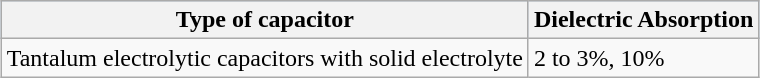<table class="wikitable" style="margin:1em auto;">
<tr style="background:#abcdef;">
<th>Type of capacitor</th>
<th>Dielectric Absorption</th>
</tr>
<tr>
<td>Tantalum electrolytic capacitors with solid electrolyte</td>
<td>2 to 3%, 10%</td>
</tr>
</table>
